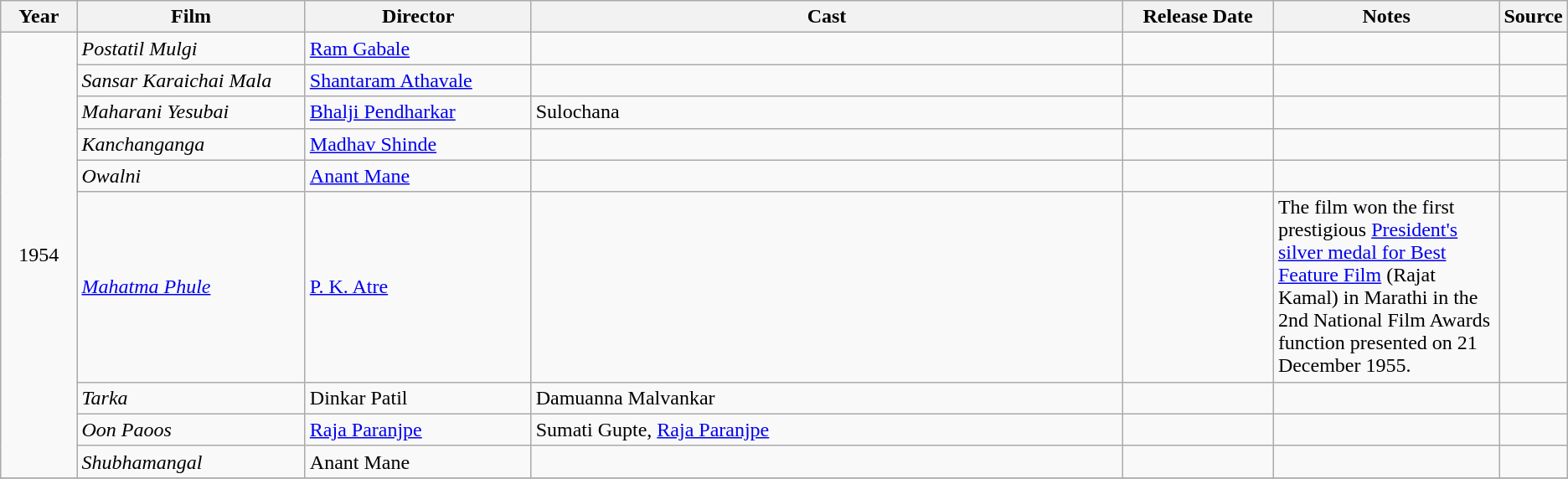<table class ="wikitable sortable collapsible">
<tr>
<th style="width: 05%;">Year</th>
<th style="width: 15%;">Film</th>
<th style="width: 15%;">Director</th>
<th style="width: 40%;" class="unsortable">Cast</th>
<th style="width: 10%;">Release Date</th>
<th style="width: 15%;" class="unsortable">Notes</th>
<th style="width: 15%;" class="unsortable">Source</th>
</tr>
<tr>
<td rowspan=9 align="center">1954</td>
<td><em>Postatil Mulgi</em></td>
<td><a href='#'>Ram Gabale</a></td>
<td></td>
<td></td>
<td></td>
<td></td>
</tr>
<tr>
<td><em>Sansar Karaichai Mala</em></td>
<td><a href='#'>Shantaram Athavale</a></td>
<td></td>
<td></td>
<td></td>
<td></td>
</tr>
<tr>
<td><em>Maharani Yesubai</em></td>
<td><a href='#'>Bhalji Pendharkar</a></td>
<td>Sulochana</td>
<td></td>
<td></td>
<td></td>
</tr>
<tr>
<td><em>Kanchanganga</em></td>
<td><a href='#'>Madhav Shinde</a></td>
<td></td>
<td></td>
<td></td>
<td></td>
</tr>
<tr>
<td><em>Owalni</em></td>
<td><a href='#'>Anant Mane</a></td>
<td></td>
<td></td>
<td></td>
<td></td>
</tr>
<tr>
<td><em><a href='#'>Mahatma Phule</a></em></td>
<td><a href='#'>P. K. Atre</a></td>
<td></td>
<td></td>
<td>The film won the first prestigious <a href='#'>President's silver medal for Best Feature Film</a> (Rajat Kamal) in Marathi in the 2nd National Film Awards function presented on 21 December 1955.</td>
<td></td>
</tr>
<tr>
<td><em>Tarka</em></td>
<td>Dinkar Patil</td>
<td>Damuanna Malvankar</td>
<td></td>
<td></td>
<td></td>
</tr>
<tr>
<td><em>Oon Paoos</em></td>
<td><a href='#'>Raja Paranjpe</a></td>
<td>Sumati Gupte, <a href='#'>Raja Paranjpe</a></td>
<td></td>
<td></td>
<td></td>
</tr>
<tr>
<td><em>Shubhamangal </em></td>
<td>Anant Mane</td>
<td></td>
<td></td>
<td></td>
<td></td>
</tr>
<tr>
</tr>
</table>
